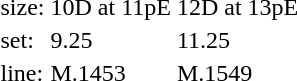<table style="margin-left:40px;">
<tr>
<td>size:</td>
<td>10D at 11pE</td>
<td>12D at 13pE</td>
</tr>
<tr>
<td>set:</td>
<td>9.25</td>
<td>11.25</td>
</tr>
<tr>
<td>line:</td>
<td>M.1453</td>
<td>M.1549</td>
</tr>
</table>
